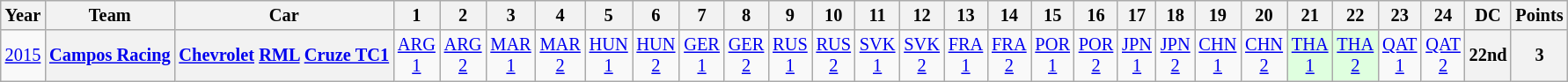<table class="wikitable" style="text-align:center; font-size:85%">
<tr>
<th>Year</th>
<th>Team</th>
<th>Car</th>
<th>1</th>
<th>2</th>
<th>3</th>
<th>4</th>
<th>5</th>
<th>6</th>
<th>7</th>
<th>8</th>
<th>9</th>
<th>10</th>
<th>11</th>
<th>12</th>
<th>13</th>
<th>14</th>
<th>15</th>
<th>16</th>
<th>17</th>
<th>18</th>
<th>19</th>
<th>20</th>
<th>21</th>
<th>22</th>
<th>23</th>
<th>24</th>
<th>DC</th>
<th>Points</th>
</tr>
<tr>
<td><a href='#'>2015</a></td>
<th><a href='#'>Campos Racing</a></th>
<th><a href='#'>Chevrolet</a> <a href='#'>RML</a> <a href='#'>Cruze TC1</a></th>
<td><a href='#'>ARG<br>1</a></td>
<td><a href='#'>ARG<br>2</a></td>
<td><a href='#'>MAR<br>1</a></td>
<td><a href='#'>MAR<br>2</a></td>
<td><a href='#'>HUN<br>1</a></td>
<td><a href='#'>HUN<br>2</a></td>
<td><a href='#'>GER<br>1</a></td>
<td><a href='#'>GER<br>2</a></td>
<td><a href='#'>RUS<br>1</a></td>
<td><a href='#'>RUS<br>2</a></td>
<td><a href='#'>SVK<br>1</a></td>
<td><a href='#'>SVK<br>2</a></td>
<td><a href='#'>FRA<br>1</a></td>
<td><a href='#'>FRA<br>2</a></td>
<td><a href='#'>POR<br>1</a></td>
<td><a href='#'>POR<br>2</a></td>
<td><a href='#'>JPN<br>1</a></td>
<td><a href='#'>JPN<br>2</a></td>
<td><a href='#'>CHN<br>1</a></td>
<td><a href='#'>CHN<br>2</a></td>
<td style="background:#DFFFDF;"><a href='#'>THA<br>1</a><br></td>
<td style="background:#DFFFDF;"><a href='#'>THA<br>2</a><br></td>
<td><a href='#'>QAT<br>1</a></td>
<td><a href='#'>QAT<br>2</a></td>
<th>22nd</th>
<th>3</th>
</tr>
</table>
